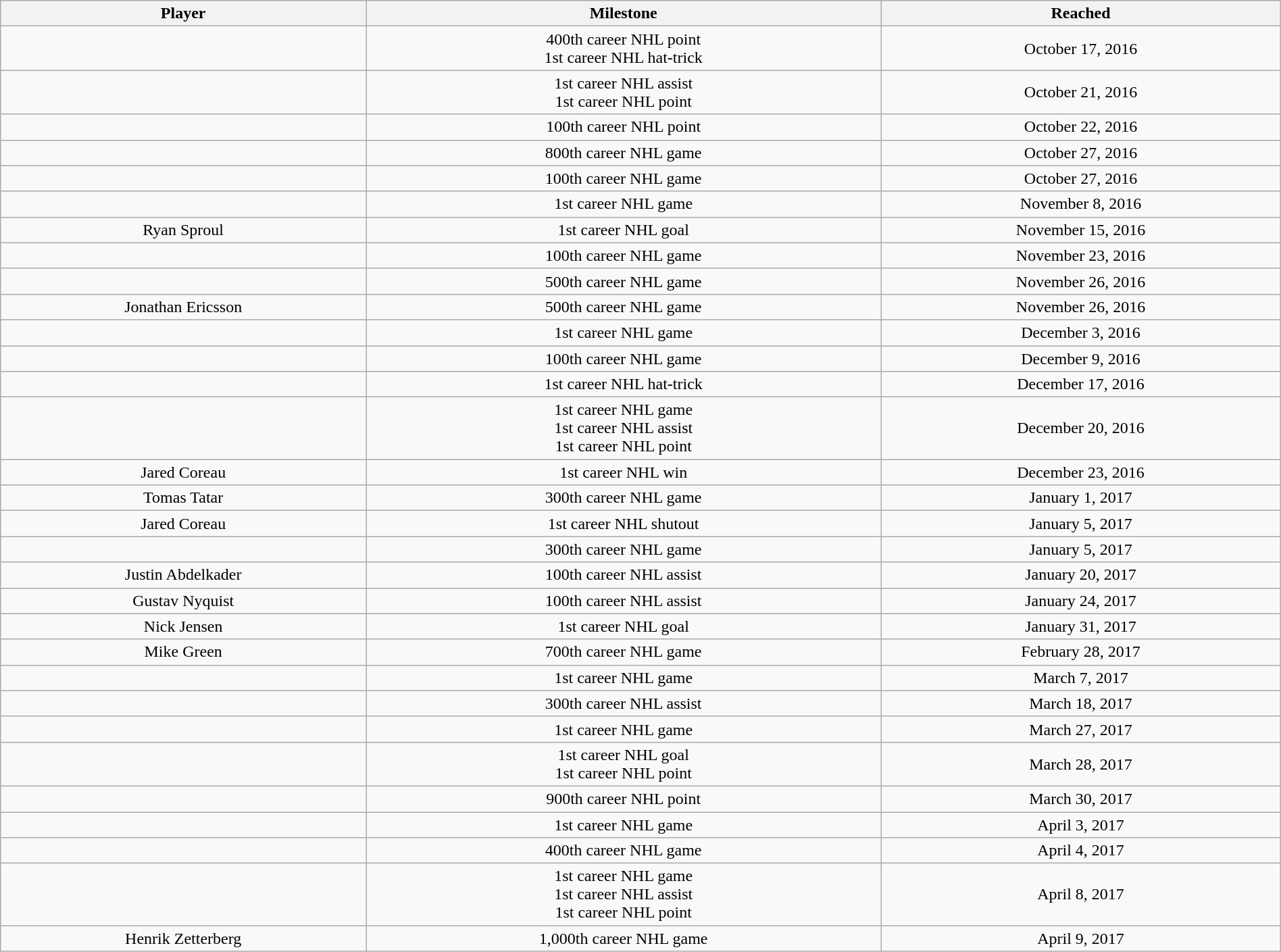<table class="wikitable sortable" style="width:100%;">
<tr align=center>
<th>Player</th>
<th>Milestone</th>
<th data-sort-type="date">Reached</th>
</tr>
<tr align=center>
<td></td>
<td>400th career NHL point<br>1st career NHL hat-trick</td>
<td>October 17, 2016</td>
</tr>
<tr align=center>
<td></td>
<td>1st career NHL assist<br>1st career NHL point</td>
<td>October 21, 2016</td>
</tr>
<tr align=center>
<td></td>
<td>100th career NHL point</td>
<td>October 22, 2016</td>
</tr>
<tr align=center>
<td></td>
<td>800th career NHL game</td>
<td>October 27, 2016</td>
</tr>
<tr align=center>
<td></td>
<td>100th career NHL game</td>
<td>October 27, 2016</td>
</tr>
<tr align=center>
<td></td>
<td>1st career NHL game</td>
<td>November 8, 2016</td>
</tr>
<tr align=center>
<td>Ryan Sproul</td>
<td>1st career NHL goal</td>
<td>November 15, 2016</td>
</tr>
<tr align=center>
<td></td>
<td>100th career NHL game</td>
<td>November 23, 2016</td>
</tr>
<tr align=center>
<td></td>
<td>500th career NHL game</td>
<td>November 26, 2016</td>
</tr>
<tr align=center>
<td>Jonathan Ericsson</td>
<td>500th career NHL game</td>
<td>November 26, 2016</td>
</tr>
<tr align=center>
<td></td>
<td>1st career NHL game</td>
<td>December 3, 2016</td>
</tr>
<tr align=center>
<td></td>
<td>100th career NHL game</td>
<td>December 9, 2016</td>
</tr>
<tr align=center>
<td></td>
<td>1st career NHL hat-trick</td>
<td>December 17, 2016</td>
</tr>
<tr align=center>
<td></td>
<td>1st career NHL game<br>1st career NHL assist<br>1st career NHL point</td>
<td>December 20, 2016</td>
</tr>
<tr align=center>
<td>Jared Coreau</td>
<td>1st career NHL win</td>
<td>December 23, 2016</td>
</tr>
<tr align=center>
<td>Tomas Tatar</td>
<td>300th career NHL game</td>
<td>January 1, 2017</td>
</tr>
<tr align=center>
<td>Jared Coreau</td>
<td>1st career NHL shutout</td>
<td>January 5, 2017</td>
</tr>
<tr align=center>
<td></td>
<td>300th career NHL game</td>
<td>January 5, 2017</td>
</tr>
<tr align=center>
<td>Justin Abdelkader</td>
<td>100th career NHL assist</td>
<td>January 20, 2017</td>
</tr>
<tr align=center>
<td>Gustav Nyquist</td>
<td>100th career NHL assist</td>
<td>January 24, 2017</td>
</tr>
<tr align=center>
<td>Nick Jensen</td>
<td>1st career NHL goal</td>
<td>January 31, 2017</td>
</tr>
<tr align=center>
<td>Mike Green</td>
<td>700th career NHL game</td>
<td>February 28, 2017</td>
</tr>
<tr align=center>
<td></td>
<td>1st career NHL game</td>
<td>March 7, 2017</td>
</tr>
<tr align=center>
<td></td>
<td>300th career NHL assist</td>
<td>March 18, 2017</td>
</tr>
<tr align=center>
<td></td>
<td>1st career NHL game</td>
<td>March 27, 2017</td>
</tr>
<tr align=center>
<td></td>
<td>1st career NHL goal<br>1st career NHL point</td>
<td>March 28, 2017</td>
</tr>
<tr align=center>
<td></td>
<td>900th career NHL point</td>
<td>March 30, 2017</td>
</tr>
<tr align=center>
<td></td>
<td>1st career NHL game</td>
<td>April 3, 2017</td>
</tr>
<tr align=center>
<td></td>
<td>400th career NHL game</td>
<td>April 4, 2017</td>
</tr>
<tr align=center>
<td></td>
<td>1st career NHL game<br>1st career NHL assist<br>1st career NHL point</td>
<td>April 8, 2017</td>
</tr>
<tr align=center>
<td>Henrik Zetterberg</td>
<td>1,000th career NHL game</td>
<td>April 9, 2017</td>
</tr>
</table>
